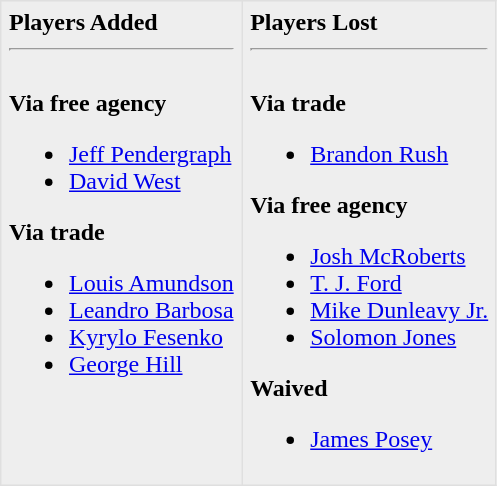<table border=1 style="border-collapse:collapse; background-color:#eeeeee" bordercolor="#DFDFDF" cellpadding="5">
<tr>
<td valign="top"><strong>Players Added</strong> <hr><br><strong>Via free agency</strong><ul><li><a href='#'>Jeff Pendergraph</a></li><li><a href='#'>David West</a></li></ul><strong>Via trade</strong><ul><li><a href='#'>Louis Amundson</a></li><li><a href='#'>Leandro Barbosa</a></li><li><a href='#'>Kyrylo Fesenko</a></li><li><a href='#'>George Hill</a></li></ul></td>
<td valign="top"><strong>Players Lost</strong> <hr><br><strong>Via trade</strong><ul><li><a href='#'>Brandon Rush</a></li></ul><strong>Via free agency</strong><ul><li><a href='#'>Josh McRoberts</a></li><li><a href='#'>T. J. Ford</a></li><li><a href='#'>Mike Dunleavy Jr.</a></li><li><a href='#'>Solomon Jones</a></li></ul><strong>Waived</strong><ul><li><a href='#'>James Posey</a></li></ul></td>
</tr>
</table>
